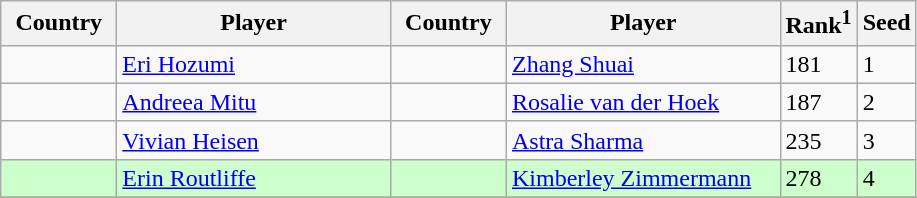<table class="sortable wikitable">
<tr>
<th width="70">Country</th>
<th width="175">Player</th>
<th width="70">Country</th>
<th width="175">Player</th>
<th>Rank<sup>1</sup></th>
<th>Seed</th>
</tr>
<tr>
<td></td>
<td><a href='#'>Eri Hozumi</a></td>
<td></td>
<td><a href='#'>Zhang Shuai</a></td>
<td>181</td>
<td>1</td>
</tr>
<tr>
<td></td>
<td><a href='#'>Andreea Mitu</a></td>
<td></td>
<td><a href='#'>Rosalie van der Hoek</a></td>
<td>187</td>
<td>2</td>
</tr>
<tr>
<td></td>
<td><a href='#'>Vivian Heisen</a></td>
<td></td>
<td><a href='#'>Astra Sharma</a></td>
<td>235</td>
<td>3</td>
</tr>
<tr style="background:#cfc;">
<td></td>
<td><a href='#'>Erin Routliffe</a></td>
<td></td>
<td><a href='#'>Kimberley Zimmermann</a></td>
<td>278</td>
<td>4</td>
</tr>
<tr>
</tr>
</table>
